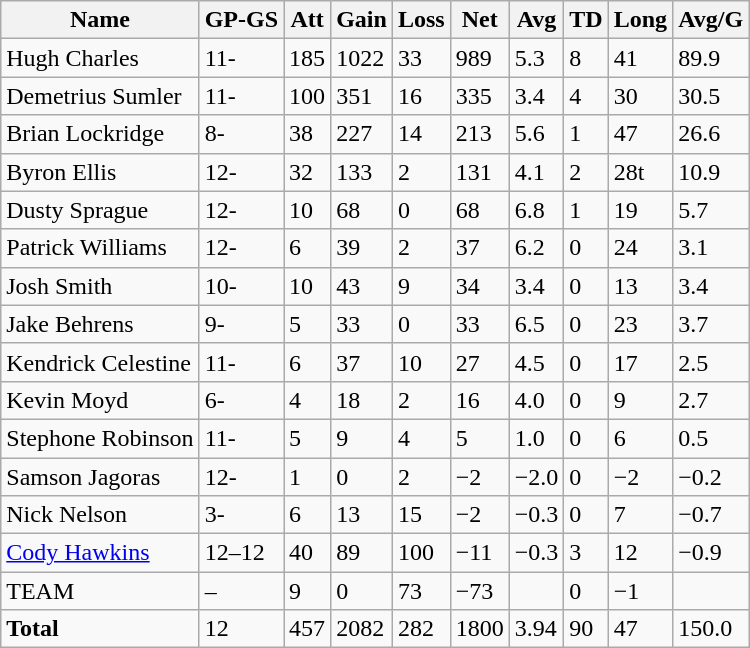<table class="wikitable" style="white-space:nowrap;">
<tr>
<th>Name</th>
<th>GP-GS</th>
<th>Att</th>
<th>Gain</th>
<th>Loss</th>
<th>Net</th>
<th>Avg</th>
<th>TD</th>
<th>Long</th>
<th>Avg/G</th>
</tr>
<tr>
<td>Hugh Charles</td>
<td>11-</td>
<td>185</td>
<td>1022</td>
<td>33</td>
<td>989</td>
<td>5.3</td>
<td>8</td>
<td>41</td>
<td>89.9</td>
</tr>
<tr>
<td>Demetrius Sumler</td>
<td>11-</td>
<td>100</td>
<td>351</td>
<td>16</td>
<td>335</td>
<td>3.4</td>
<td>4</td>
<td>30</td>
<td>30.5</td>
</tr>
<tr>
<td>Brian Lockridge</td>
<td>8-</td>
<td>38</td>
<td>227</td>
<td>14</td>
<td>213</td>
<td>5.6</td>
<td>1</td>
<td>47</td>
<td>26.6</td>
</tr>
<tr>
<td>Byron Ellis</td>
<td>12-</td>
<td>32</td>
<td>133</td>
<td>2</td>
<td>131</td>
<td>4.1</td>
<td>2</td>
<td>28t</td>
<td>10.9</td>
</tr>
<tr>
<td>Dusty Sprague</td>
<td>12-</td>
<td>10</td>
<td>68</td>
<td>0</td>
<td>68</td>
<td>6.8</td>
<td>1</td>
<td>19</td>
<td>5.7</td>
</tr>
<tr>
<td>Patrick Williams</td>
<td>12-</td>
<td>6</td>
<td>39</td>
<td>2</td>
<td>37</td>
<td>6.2</td>
<td>0</td>
<td>24</td>
<td>3.1</td>
</tr>
<tr>
<td>Josh Smith</td>
<td>10-</td>
<td>10</td>
<td>43</td>
<td>9</td>
<td>34</td>
<td>3.4</td>
<td>0</td>
<td>13</td>
<td>3.4</td>
</tr>
<tr>
<td>Jake Behrens</td>
<td>9-</td>
<td>5</td>
<td>33</td>
<td>0</td>
<td>33</td>
<td>6.5</td>
<td>0</td>
<td>23</td>
<td>3.7</td>
</tr>
<tr>
<td>Kendrick Celestine</td>
<td>11-</td>
<td>6</td>
<td>37</td>
<td>10</td>
<td>27</td>
<td>4.5</td>
<td>0</td>
<td>17</td>
<td>2.5</td>
</tr>
<tr>
<td>Kevin Moyd</td>
<td>6-</td>
<td>4</td>
<td>18</td>
<td>2</td>
<td>16</td>
<td>4.0</td>
<td>0</td>
<td>9</td>
<td>2.7</td>
</tr>
<tr>
<td>Stephone Robinson</td>
<td>11-</td>
<td>5</td>
<td>9</td>
<td>4</td>
<td>5</td>
<td>1.0</td>
<td>0</td>
<td>6</td>
<td>0.5</td>
</tr>
<tr>
<td>Samson Jagoras</td>
<td>12-</td>
<td>1</td>
<td>0</td>
<td>2</td>
<td>−2</td>
<td>−2.0</td>
<td>0</td>
<td>−2</td>
<td>−0.2</td>
</tr>
<tr>
<td>Nick Nelson</td>
<td>3-</td>
<td>6</td>
<td>13</td>
<td>15</td>
<td>−2</td>
<td>−0.3</td>
<td>0</td>
<td>7</td>
<td>−0.7</td>
</tr>
<tr>
<td><a href='#'>Cody Hawkins</a></td>
<td>12–12</td>
<td>40</td>
<td>89</td>
<td>100</td>
<td>−11</td>
<td>−0.3</td>
<td>3</td>
<td>12</td>
<td>−0.9</td>
</tr>
<tr>
<td>TEAM</td>
<td>–</td>
<td>9</td>
<td>0</td>
<td>73</td>
<td>−73</td>
<td></td>
<td>0</td>
<td>−1</td>
<td></td>
</tr>
<tr>
<td><strong>Total</strong></td>
<td>12</td>
<td>457</td>
<td>2082</td>
<td>282</td>
<td>1800</td>
<td>3.94</td>
<td>90</td>
<td>47</td>
<td>150.0</td>
</tr>
</table>
